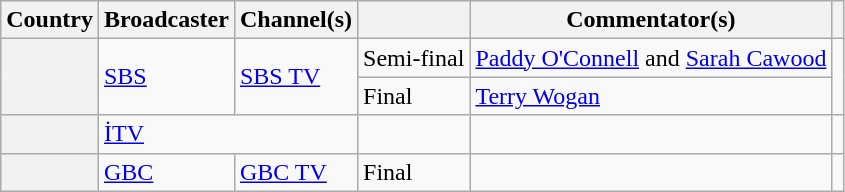<table class="wikitable plainrowheaders">
<tr>
<th scope="col">Country</th>
<th scope="col">Broadcaster</th>
<th scope="col">Channel(s)</th>
<th scope="col"></th>
<th scope="col">Commentator(s)</th>
<th scope="col"></th>
</tr>
<tr>
<th scope="rowgroup" rowspan="2"></th>
<td rowspan="2"><a href='#'>SBS</a></td>
<td rowspan="2"><a href='#'>SBS TV</a></td>
<td>Semi-final</td>
<td><a href='#'>Paddy O'Connell</a> and <a href='#'>Sarah Cawood</a></td>
<td rowspan="2"></td>
</tr>
<tr>
<td>Final</td>
<td><a href='#'>Terry Wogan</a></td>
</tr>
<tr>
<th scope="row"></th>
<td colspan="2"><a href='#'>İTV</a></td>
<td></td>
<td></td>
<td></td>
</tr>
<tr>
<th scope="row"></th>
<td><a href='#'>GBC</a></td>
<td><a href='#'>GBC TV</a></td>
<td>Final</td>
<td></td>
<td></td>
</tr>
</table>
